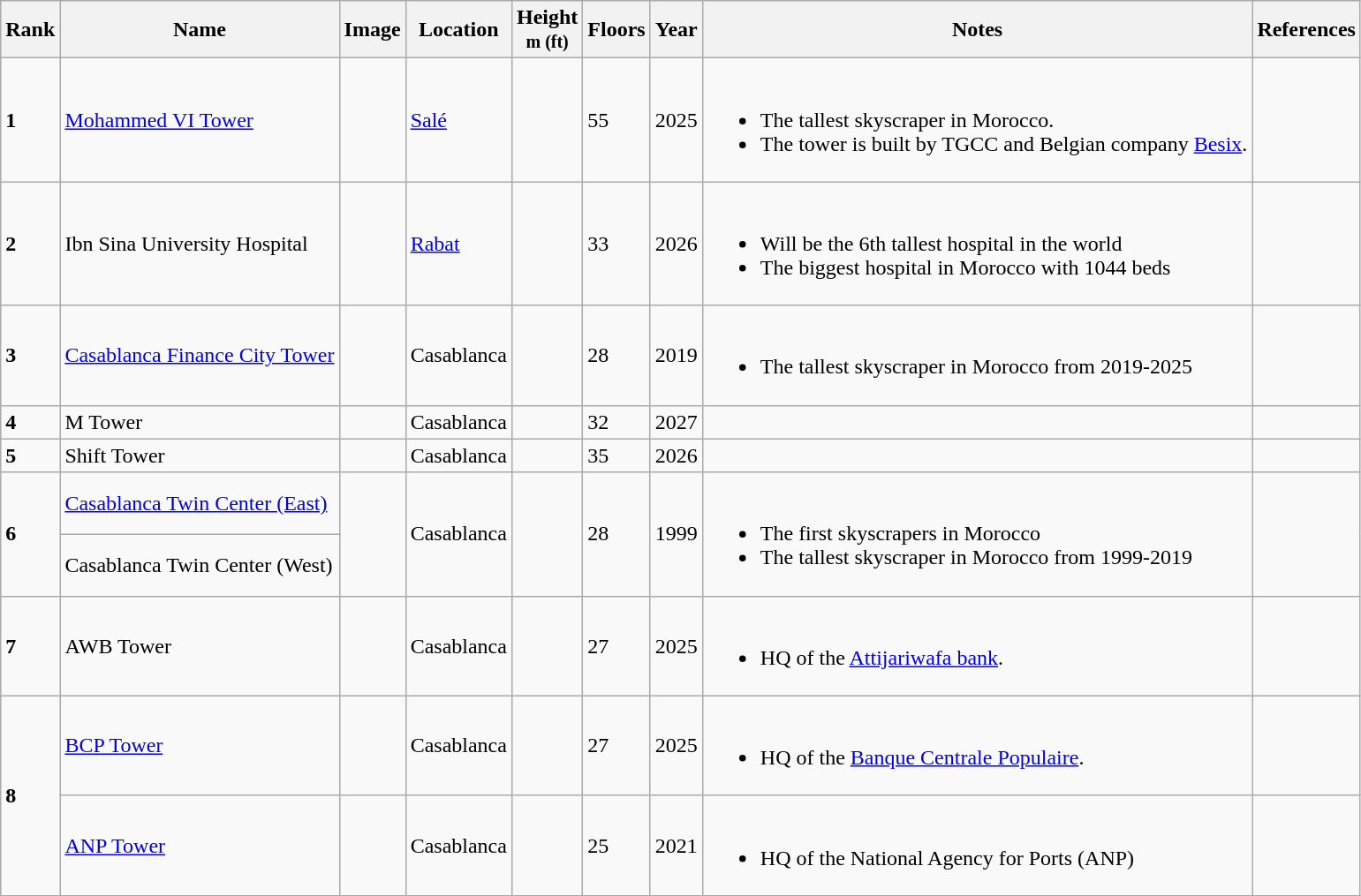<table class="wikitable sortable wikitable defaultcenter">
<tr>
<th>Rank</th>
<th>Name</th>
<th>Image</th>
<th>Location</th>
<th>Height<br><small>m (ft)</small></th>
<th>Floors</th>
<th>Year</th>
<th>Notes</th>
<th>References</th>
</tr>
<tr>
<td><strong>1</strong></td>
<td><a href='#'>Mohammed VI Tower</a></td>
<td></td>
<td><a href='#'>Salé</a></td>
<td></td>
<td>55</td>
<td>2025</td>
<td><br><ul><li>The tallest skyscraper in Morocco.</li><li>The tower is built by TGCC and Belgian company <a href='#'>Besix</a>.</li></ul></td>
<td></td>
</tr>
<tr>
<td><strong>2</strong></td>
<td>Ibn Sina University Hospital</td>
<td></td>
<td><a href='#'>Rabat</a></td>
<td></td>
<td>33</td>
<td>2026</td>
<td><br><ul><li>Will be the 6th tallest hospital in the world</li><li>The biggest hospital in Morocco with 1044 beds</li></ul></td>
<td></td>
</tr>
<tr>
<td><strong>3</strong></td>
<td><a href='#'>Casablanca Finance City Tower</a></td>
<td></td>
<td>Casablanca</td>
<td></td>
<td>28</td>
<td>2019</td>
<td><br><ul><li>The tallest skyscraper in Morocco from 2019-2025</li></ul></td>
<td></td>
</tr>
<tr>
<td><strong>4</strong></td>
<td>M Tower</td>
<td></td>
<td>Casablanca</td>
<td></td>
<td>32</td>
<td>2027</td>
<td></td>
<td></td>
</tr>
<tr>
<td><strong>5</strong></td>
<td>Shift Tower</td>
<td></td>
<td>Casablanca</td>
<td></td>
<td>35</td>
<td>2026</td>
<td></td>
<td></td>
</tr>
<tr>
<td rowspan="2"><strong>6</strong></td>
<td><a href='#'>Casablanca Twin Center (East)</a></td>
<td rowspan="2"></td>
<td rowspan="2">Casablanca</td>
<td rowspan="2"></td>
<td rowspan="2">28</td>
<td rowspan="2">1999</td>
<td rowspan="2"><br><ul><li>The first skyscrapers in Morocco</li><li>The tallest skyscraper in Morocco from 1999-2019</li></ul></td>
<td rowspan="2"></td>
</tr>
<tr>
<td>Casablanca Twin Center (West)</td>
</tr>
<tr>
<td><strong>7</strong></td>
<td>AWB Tower</td>
<td></td>
<td>Casablanca</td>
<td></td>
<td>27</td>
<td>2025</td>
<td><br><ul><li>HQ of the <a href='#'>Attijariwafa bank</a>.</li></ul></td>
<td></td>
</tr>
<tr>
<td rowspan="2"><strong>8</strong></td>
<td><a href='#'>BCP Tower</a></td>
<td></td>
<td>Casablanca</td>
<td></td>
<td>27</td>
<td>2025</td>
<td><br><ul><li>HQ of the <a href='#'>Banque Centrale Populaire</a>.</li></ul></td>
<td></td>
</tr>
<tr>
<td><a href='#'>ANP Tower</a></td>
<td></td>
<td>Casablanca</td>
<td></td>
<td>25</td>
<td>2021</td>
<td><br><ul><li>HQ of the National Agency for Ports (ANP)</li></ul></td>
<td></td>
</tr>
</table>
